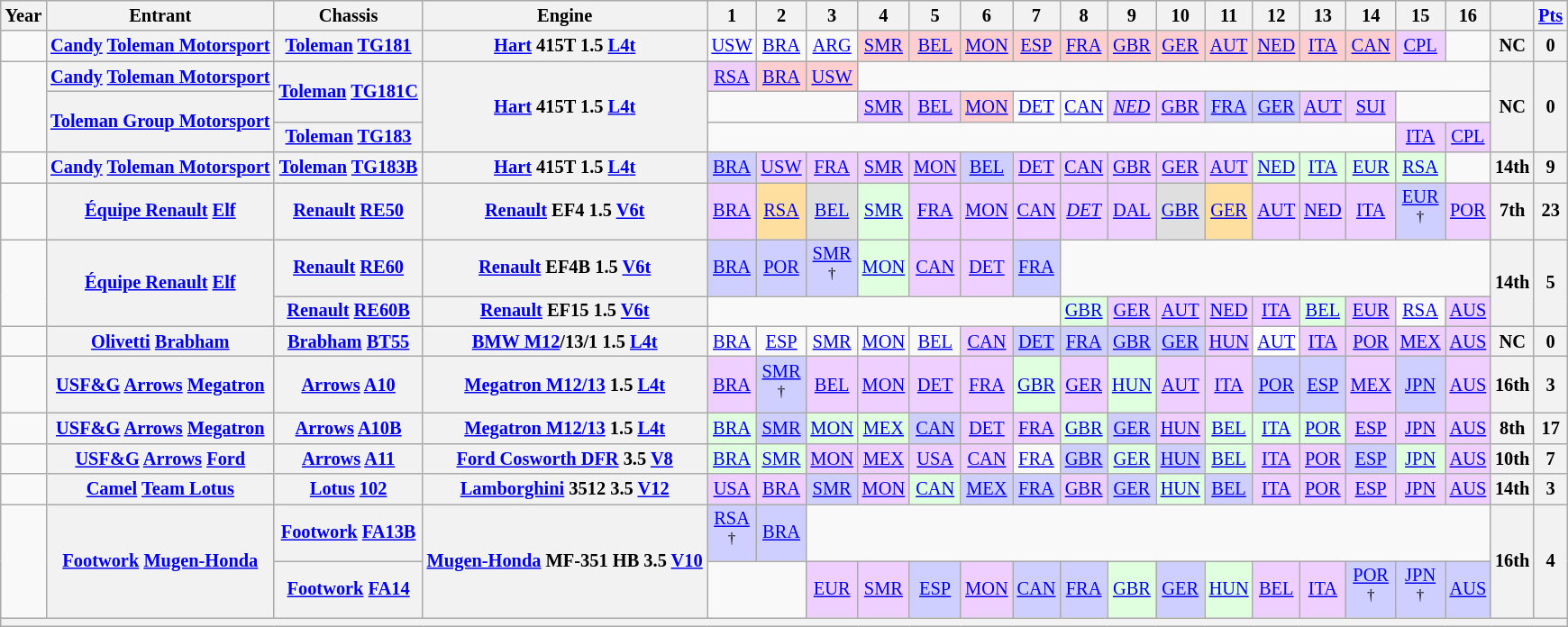<table class="wikitable" style="text-align:center; font-size:85%">
<tr>
<th>Year</th>
<th>Entrant</th>
<th>Chassis</th>
<th>Engine</th>
<th>1</th>
<th>2</th>
<th>3</th>
<th>4</th>
<th>5</th>
<th>6</th>
<th>7</th>
<th>8</th>
<th>9</th>
<th>10</th>
<th>11</th>
<th>12</th>
<th>13</th>
<th>14</th>
<th>15</th>
<th>16</th>
<th></th>
<th><a href='#'>Pts</a></th>
</tr>
<tr>
<td></td>
<th nowrap><a href='#'>Candy</a> <a href='#'>Toleman Motorsport</a></th>
<th nowrap><a href='#'>Toleman</a> <a href='#'>TG181</a></th>
<th nowrap><a href='#'>Hart</a> 415T 1.5 <a href='#'>L4</a><a href='#'>t</a></th>
<td><a href='#'>USW</a></td>
<td><a href='#'>BRA</a></td>
<td><a href='#'>ARG</a></td>
<td style="background:#FFCFCF;"><a href='#'>SMR</a><br></td>
<td style="background:#FFCFCF;"><a href='#'>BEL</a><br></td>
<td style="background:#FFCFCF;"><a href='#'>MON</a><br></td>
<td style="background:#FFCFCF;"><a href='#'>ESP</a><br></td>
<td style="background:#FFCFCF;"><a href='#'>FRA</a><br></td>
<td style="background:#FFCFCF;"><a href='#'>GBR</a><br></td>
<td style="background:#FFCFCF;"><a href='#'>GER</a><br></td>
<td style="background:#FFCFCF;"><a href='#'>AUT</a><br></td>
<td style="background:#FFCFCF;"><a href='#'>NED</a><br></td>
<td style="background:#FFCFCF;"><a href='#'>ITA</a><br></td>
<td style="background:#FFCFCF;"><a href='#'>CAN</a><br></td>
<td style="background:#EFCFFF;"><a href='#'>CPL</a><br></td>
<td></td>
<th>NC</th>
<th>0</th>
</tr>
<tr>
<td rowspan="3"></td>
<th><a href='#'>Candy</a> <a href='#'>Toleman Motorsport</a></th>
<th rowspan="2"><a href='#'>Toleman</a> <a href='#'>TG181C</a></th>
<th rowspan="3"><a href='#'>Hart</a> 415T 1.5 <a href='#'>L4</a><a href='#'>t</a></th>
<td style="background:#EFCFFF;"><a href='#'>RSA</a><br></td>
<td style="background:#FFCFCF;"><a href='#'>BRA</a><br></td>
<td style="background:#FFCFCF;"><a href='#'>USW</a><br></td>
<td colspan="13"></td>
<th rowspan="3">NC</th>
<th rowspan="3">0</th>
</tr>
<tr>
<th rowspan="2" nowrap=""><a href='#'>Toleman Group Motorsport</a></th>
<td colspan="3"></td>
<td style="background:#EFCFFF;"><a href='#'>SMR</a><br></td>
<td style="background:#EFCFFF;"><a href='#'>BEL</a><br></td>
<td style="background:#FFCFCF;"><a href='#'>MON</a><br></td>
<td><a href='#'>DET</a></td>
<td><a href='#'>CAN</a></td>
<td style="background:#EFCFFF;"><em><a href='#'>NED</a></em><br></td>
<td style="background:#EFCFFF;"><a href='#'>GBR</a><br></td>
<td style="background:#CFCFFF;"><a href='#'>FRA</a><br></td>
<td style="background:#CFCFFF;"><a href='#'>GER</a><br></td>
<td style="background:#EFCFFF;"><a href='#'>AUT</a><br></td>
<td style="background:#EFCFFF;"><a href='#'>SUI</a><br></td>
<td colspan="2"></td>
</tr>
<tr>
<th nowrap><a href='#'>Toleman</a> <a href='#'>TG183</a></th>
<td colspan=14></td>
<td style="background:#EFCFFF;"><a href='#'>ITA</a><br></td>
<td style="background:#EFCFFF;"><a href='#'>CPL</a><br></td>
</tr>
<tr>
<td></td>
<th nowrap><a href='#'>Candy</a> <a href='#'>Toleman Motorsport</a></th>
<th nowrap><a href='#'>Toleman</a> <a href='#'>TG183B</a></th>
<th nowrap><a href='#'>Hart</a> 415T 1.5 <a href='#'>L4</a><a href='#'>t</a></th>
<td style="background:#CFCFFF;"><a href='#'>BRA</a><br></td>
<td style="background:#EFCFFF;"><a href='#'>USW</a><br></td>
<td style="background:#EFCFFF;"><a href='#'>FRA</a><br></td>
<td style="background:#EFCFFF;"><a href='#'>SMR</a><br></td>
<td style="background:#EFCFFF;"><a href='#'>MON</a><br></td>
<td style="background:#CFCFFF;"><a href='#'>BEL</a><br></td>
<td style="background:#EFCFFF;"><a href='#'>DET</a><br></td>
<td style="background:#EFCFFF;"><a href='#'>CAN</a><br></td>
<td style="background:#EFCFFF;"><a href='#'>GBR</a><br></td>
<td style="background:#EFCFFF;"><a href='#'>GER</a><br></td>
<td style="background:#EFCFFF;"><a href='#'>AUT</a><br></td>
<td style="background:#DFFFDF;"><a href='#'>NED</a><br></td>
<td style="background:#DFFFDF;"><a href='#'>ITA</a><br></td>
<td style="background:#DFFFDF;"><a href='#'>EUR</a><br></td>
<td style="background:#DFFFDF;"><a href='#'>RSA</a><br></td>
<td></td>
<th>14th</th>
<th>9</th>
</tr>
<tr>
<td></td>
<th nowrap><a href='#'>Équipe Renault</a> <a href='#'>Elf</a></th>
<th nowrap><a href='#'>Renault</a> <a href='#'>RE50</a></th>
<th nowrap><a href='#'>Renault</a> EF4 1.5 <a href='#'>V6</a><a href='#'>t</a></th>
<td style="background:#EFCFFF;"><a href='#'>BRA</a><br></td>
<td style="background:#FFDF9F;"><a href='#'>RSA</a><br></td>
<td style="background:#DFDFDF;"><a href='#'>BEL</a><br></td>
<td style="background:#DFFFDF;"><a href='#'>SMR</a><br></td>
<td style="background:#EFCFFF;"><a href='#'>FRA</a><br></td>
<td style="background:#EFCFFF;"><a href='#'>MON</a><br></td>
<td style="background:#EFCFFF;"><a href='#'>CAN</a><br></td>
<td style="background:#EFCFFF;"><em><a href='#'>DET</a></em><br></td>
<td style="background:#EFCFFF;"><a href='#'>DAL</a><br></td>
<td style="background:#DFDFDF;"><a href='#'>GBR</a><br></td>
<td style="background:#FFDF9F;"><a href='#'>GER</a><br></td>
<td style="background:#EFCFFF;"><a href='#'>AUT</a><br></td>
<td style="background:#EFCFFF;"><a href='#'>NED</a><br></td>
<td style="background:#EFCFFF;"><a href='#'>ITA</a><br></td>
<td style="background:#CFCFFF;"><a href='#'>EUR</a><br><sup>†</sup></td>
<td style="background:#EFCFFF;"><a href='#'>POR</a><br></td>
<th>7th</th>
<th>23</th>
</tr>
<tr>
<td rowspan=2></td>
<th rowspan=2 nowrap><a href='#'>Équipe Renault</a> <a href='#'>Elf</a></th>
<th nowrap><a href='#'>Renault</a> <a href='#'>RE60</a></th>
<th nowrap><a href='#'>Renault</a> EF4B 1.5 <a href='#'>V6</a><a href='#'>t</a></th>
<td style="background:#CFCFFF;"><a href='#'>BRA</a><br></td>
<td style="background:#CFCFFF;"><a href='#'>POR</a><br></td>
<td style="background:#CFCFFF;"><a href='#'>SMR</a><br><sup>†</sup></td>
<td style="background:#DFFFDF;"><a href='#'>MON</a><br></td>
<td style="background:#EFCFFF;"><a href='#'>CAN</a><br></td>
<td style="background:#EFCFFF;"><a href='#'>DET</a><br></td>
<td style="background:#CFCFFF;"><a href='#'>FRA</a><br></td>
<td colspan=9></td>
<th rowspan=2>14th</th>
<th rowspan=2>5</th>
</tr>
<tr>
<th nowrap><a href='#'>Renault</a> <a href='#'>RE60B</a></th>
<th nowrap><a href='#'>Renault</a> EF15 1.5 <a href='#'>V6</a><a href='#'>t</a></th>
<td colspan=7></td>
<td style="background:#DFFFDF;"><a href='#'>GBR</a><br></td>
<td style="background:#EFCFFF;"><a href='#'>GER</a><br></td>
<td style="background:#EFCFFF;"><a href='#'>AUT</a><br></td>
<td style="background:#EFCFFF;"><a href='#'>NED</a><br></td>
<td style="background:#EFCFFF;"><a href='#'>ITA</a><br></td>
<td style="background:#DFFFDF;"><a href='#'>BEL</a><br></td>
<td style="background:#EFCFFF;"><a href='#'>EUR</a><br></td>
<td><a href='#'>RSA</a></td>
<td style="background:#EFCFFF;"><a href='#'>AUS</a><br></td>
</tr>
<tr>
<td></td>
<th nowrap><a href='#'>Olivetti</a> <a href='#'>Brabham</a></th>
<th nowrap><a href='#'>Brabham</a> <a href='#'>BT55</a></th>
<th nowrap><a href='#'>BMW M12</a>/13/1 1.5 <a href='#'>L4</a><a href='#'>t</a></th>
<td><a href='#'>BRA</a></td>
<td><a href='#'>ESP</a></td>
<td><a href='#'>SMR</a></td>
<td><a href='#'>MON</a></td>
<td><a href='#'>BEL</a></td>
<td style="background:#EFCFFF;"><a href='#'>CAN</a><br></td>
<td style="background:#CFCFFF;"><a href='#'>DET</a><br></td>
<td style="background:#CFCFFF;"><a href='#'>FRA</a><br></td>
<td style="background:#CFCFFF;"><a href='#'>GBR</a><br></td>
<td style="background:#CFCFFF;"><a href='#'>GER</a><br></td>
<td style="background:#EFCFFF;"><a href='#'>HUN</a><br></td>
<td style="background:#FFFFFF;"><a href='#'>AUT</a><br></td>
<td style="background:#EFCFFF;"><a href='#'>ITA</a><br></td>
<td style="background:#EFCFFF;"><a href='#'>POR</a><br></td>
<td style="background:#EFCFFF;"><a href='#'>MEX</a><br></td>
<td style="background:#EFCFFF;"><a href='#'>AUS</a><br></td>
<th>NC</th>
<th>0</th>
</tr>
<tr>
<td></td>
<th nowrap><a href='#'>USF&G</a> <a href='#'>Arrows</a> <a href='#'>Megatron</a></th>
<th nowrap><a href='#'>Arrows</a> <a href='#'>A10</a></th>
<th nowrap><a href='#'>Megatron M12/13</a> 1.5 <a href='#'>L4</a><a href='#'>t</a></th>
<td style="background:#EFCFFF;"><a href='#'>BRA</a><br></td>
<td style="background:#CFCFFF;"><a href='#'>SMR</a><br><sup>†</sup></td>
<td style="background:#EFCFFF;"><a href='#'>BEL</a><br></td>
<td style="background:#EFCFFF;"><a href='#'>MON</a><br></td>
<td style="background:#EFCFFF;"><a href='#'>DET</a><br></td>
<td style="background:#EFCFFF;"><a href='#'>FRA</a><br></td>
<td style="background:#DFFFDF;"><a href='#'>GBR</a><br></td>
<td style="background:#EFCFFF;"><a href='#'>GER</a><br></td>
<td style="background:#DFFFDF;"><a href='#'>HUN</a><br></td>
<td style="background:#EFCFFF;"><a href='#'>AUT</a><br></td>
<td style="background:#EFCFFF;"><a href='#'>ITA</a><br></td>
<td style="background:#CFCFFF;"><a href='#'>POR</a><br></td>
<td style="background:#CFCFFF;"><a href='#'>ESP</a><br></td>
<td style="background:#EFCFFF;"><a href='#'>MEX</a><br></td>
<td style="background:#CFCFFF;"><a href='#'>JPN</a><br></td>
<td style="background:#EFCFFF;"><a href='#'>AUS</a><br></td>
<th>16th</th>
<th>3</th>
</tr>
<tr>
<td></td>
<th nowrap><a href='#'>USF&G</a> <a href='#'>Arrows</a> <a href='#'>Megatron</a></th>
<th nowrap><a href='#'>Arrows</a> <a href='#'>A10B</a></th>
<th nowrap><a href='#'>Megatron M12/13</a> 1.5 <a href='#'>L4</a><a href='#'>t</a></th>
<td style="background:#DFFFDF;"><a href='#'>BRA</a><br></td>
<td style="background:#CFCFFF;"><a href='#'>SMR</a><br></td>
<td style="background:#DFFFDF;"><a href='#'>MON</a><br></td>
<td style="background:#DFFFDF;"><a href='#'>MEX</a><br></td>
<td style="background:#CFCFFF;"><a href='#'>CAN</a><br></td>
<td style="background:#EFCFFF;"><a href='#'>DET</a><br></td>
<td style="background:#EFCFFF;"><a href='#'>FRA</a><br></td>
<td style="background:#DFFFDF;"><a href='#'>GBR</a><br></td>
<td style="background:#CFCFFF;"><a href='#'>GER</a><br></td>
<td style="background:#EFCFFF;"><a href='#'>HUN</a><br></td>
<td style="background:#DFFFDF;"><a href='#'>BEL</a><br></td>
<td style="background:#DFFFDF;"><a href='#'>ITA</a><br></td>
<td style="background:#DFFFDF;"><a href='#'>POR</a><br></td>
<td style="background:#EFCFFF;"><a href='#'>ESP</a><br></td>
<td style="background:#EFCFFF;"><a href='#'>JPN</a><br></td>
<td style="background:#EFCFFF;"><a href='#'>AUS</a><br></td>
<th>8th</th>
<th>17</th>
</tr>
<tr>
<td></td>
<th nowrap><a href='#'>USF&G</a> <a href='#'>Arrows</a> <a href='#'>Ford</a></th>
<th nowrap><a href='#'>Arrows</a> <a href='#'>A11</a></th>
<th nowrap><a href='#'>Ford Cosworth DFR</a> 3.5 <a href='#'>V8</a></th>
<td style="background:#DFFFDF;"><a href='#'>BRA</a><br></td>
<td style="background:#DFFFDF;"><a href='#'>SMR</a><br></td>
<td style="background:#EFCFFF;"><a href='#'>MON</a><br></td>
<td style="background:#EFCFFF;"><a href='#'>MEX</a><br></td>
<td style="background:#EFCFFF;"><a href='#'>USA</a><br></td>
<td style="background:#EFCFFF;"><a href='#'>CAN</a><br></td>
<td><a href='#'>FRA</a></td>
<td style="background:#CFCFFF;"><a href='#'>GBR</a><br></td>
<td style="background:#DFFFDF;"><a href='#'>GER</a><br></td>
<td style="background:#CFCFFF;"><a href='#'>HUN</a><br></td>
<td style="background:#DFFFDF;"><a href='#'>BEL</a><br></td>
<td style="background:#EFCFFF;"><a href='#'>ITA</a><br></td>
<td style="background:#EFCFFF;"><a href='#'>POR</a><br></td>
<td style="background:#CFCFFF;"><a href='#'>ESP</a><br></td>
<td style="background:#DFFFDF;"><a href='#'>JPN</a><br></td>
<td style="background:#EFCFFF;"><a href='#'>AUS</a><br></td>
<th>10th</th>
<th>7</th>
</tr>
<tr>
<td></td>
<th nowrap><a href='#'>Camel</a> <a href='#'>Team Lotus</a></th>
<th nowrap><a href='#'>Lotus</a> <a href='#'>102</a></th>
<th nowrap><a href='#'>Lamborghini</a> 3512 3.5 <a href='#'>V12</a></th>
<td style="background:#EFCFFF;"><a href='#'>USA</a><br></td>
<td style="background:#EFCFFF;"><a href='#'>BRA</a><br></td>
<td style="background:#CFCFFF;"><a href='#'>SMR</a><br></td>
<td style="background:#EFCFFF;"><a href='#'>MON</a><br></td>
<td style="background:#DFFFDF;"><a href='#'>CAN</a><br></td>
<td style="background:#CFCFFF;"><a href='#'>MEX</a><br></td>
<td style="background:#CFCFFF;"><a href='#'>FRA</a><br></td>
<td style="background:#EFCFFF;"><a href='#'>GBR</a><br></td>
<td style="background:#CFCFFF;"><a href='#'>GER</a><br></td>
<td style="background:#DFFFDF;"><a href='#'>HUN</a><br></td>
<td style="background:#CFCFFF;"><a href='#'>BEL</a><br></td>
<td style="background:#EFCFFF;"><a href='#'>ITA</a><br></td>
<td style="background:#EFCFFF;"><a href='#'>POR</a><br></td>
<td style="background:#EFCFFF;"><a href='#'>ESP</a><br></td>
<td style="background:#EFCFFF;"><a href='#'>JPN</a><br></td>
<td style="background:#EFCFFF;"><a href='#'>AUS</a><br></td>
<th>14th</th>
<th>3</th>
</tr>
<tr>
<td rowspan="2"></td>
<th rowspan="2" nowrap><a href='#'>Footwork</a> <a href='#'>Mugen-Honda</a></th>
<th nowrap><a href='#'>Footwork</a> <a href='#'>FA13B</a></th>
<th rowspan="2" nowrap><a href='#'>Mugen-Honda</a> MF-351 HB 3.5 <a href='#'>V10</a></th>
<td style="background:#CFCFFF;"><a href='#'>RSA</a><br><sup>†</sup></td>
<td style="background:#CFCFFF;"><a href='#'>BRA</a><br></td>
<td colspan=14></td>
<th rowspan="2">16th</th>
<th rowspan="2">4</th>
</tr>
<tr>
<th nowrap><a href='#'>Footwork</a> <a href='#'>FA14</a></th>
<td colspan=2></td>
<td style="background:#EFCFFF;"><a href='#'>EUR</a><br></td>
<td style="background:#EFCFFF;"><a href='#'>SMR</a><br></td>
<td style="background:#CFCFFF;"><a href='#'>ESP</a><br></td>
<td style="background:#EFCFFF;"><a href='#'>MON</a><br></td>
<td style="background:#CFCFFF;"><a href='#'>CAN</a><br></td>
<td style="background:#CFCFFF;"><a href='#'>FRA</a><br></td>
<td style="background:#DFFFDF;"><a href='#'>GBR</a><br></td>
<td style="background:#CFCFFF;"><a href='#'>GER</a><br></td>
<td style="background:#DFFFDF;"><a href='#'>HUN</a><br></td>
<td style="background:#EFCFFF;"><a href='#'>BEL</a><br></td>
<td style="background:#EFCFFF;"><a href='#'>ITA</a><br></td>
<td style="background:#CFCFFF;"><a href='#'>POR</a><br><sup>†</sup></td>
<td style="background:#CFCFFF;"><a href='#'>JPN</a><br><sup>†</sup></td>
<td style="background:#CFCFFF;"><a href='#'>AUS</a><br></td>
</tr>
<tr>
<th colspan="22"></th>
</tr>
</table>
